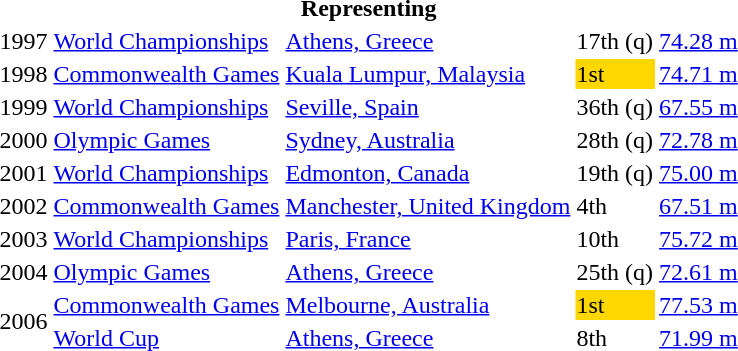<table>
<tr>
<th colspan="5">Representing </th>
</tr>
<tr>
<td>1997</td>
<td><a href='#'>World Championships</a></td>
<td><a href='#'>Athens, Greece</a></td>
<td>17th (q)</td>
<td><a href='#'>74.28 m</a></td>
</tr>
<tr>
<td>1998</td>
<td><a href='#'>Commonwealth Games</a></td>
<td><a href='#'>Kuala Lumpur, Malaysia</a></td>
<td bgcolor="gold">1st</td>
<td><a href='#'>74.71 m</a></td>
</tr>
<tr>
<td>1999</td>
<td><a href='#'>World Championships</a></td>
<td><a href='#'>Seville, Spain</a></td>
<td>36th (q)</td>
<td><a href='#'>67.55 m</a></td>
</tr>
<tr>
<td>2000</td>
<td><a href='#'>Olympic Games</a></td>
<td><a href='#'>Sydney, Australia</a></td>
<td>28th (q)</td>
<td><a href='#'>72.78 m</a></td>
</tr>
<tr>
<td>2001</td>
<td><a href='#'>World Championships</a></td>
<td><a href='#'>Edmonton, Canada</a></td>
<td>19th (q)</td>
<td><a href='#'>75.00 m</a></td>
</tr>
<tr>
<td>2002</td>
<td><a href='#'>Commonwealth Games</a></td>
<td><a href='#'>Manchester, United Kingdom</a></td>
<td>4th</td>
<td><a href='#'>67.51 m</a></td>
</tr>
<tr>
<td>2003</td>
<td><a href='#'>World Championships</a></td>
<td><a href='#'>Paris, France</a></td>
<td>10th</td>
<td><a href='#'>75.72 m</a></td>
</tr>
<tr>
<td>2004</td>
<td><a href='#'>Olympic Games</a></td>
<td><a href='#'>Athens, Greece</a></td>
<td>25th (q)</td>
<td><a href='#'>72.61 m</a></td>
</tr>
<tr>
<td rowspan=2>2006</td>
<td><a href='#'>Commonwealth Games</a></td>
<td><a href='#'>Melbourne, Australia</a></td>
<td bgcolor="gold">1st</td>
<td><a href='#'>77.53 m</a></td>
</tr>
<tr>
<td><a href='#'>World Cup</a></td>
<td><a href='#'>Athens, Greece</a></td>
<td>8th</td>
<td><a href='#'>71.99 m</a></td>
</tr>
</table>
